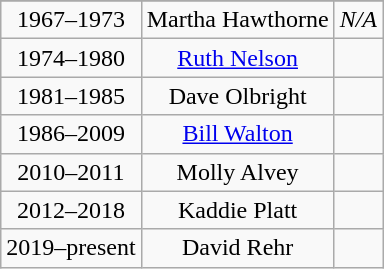<table class="wikitable sortable" style="text-align:center">
<tr>
</tr>
<tr>
<td>1967–1973</td>
<td>Martha Hawthorne</td>
<td><em>N/A</em></td>
</tr>
<tr>
<td>1974–1980</td>
<td><a href='#'>Ruth Nelson</a></td>
<td></td>
</tr>
<tr>
<td>1981–1985</td>
<td>Dave Olbright</td>
<td></td>
</tr>
<tr>
<td>1986–2009</td>
<td><a href='#'>Bill Walton</a></td>
<td></td>
</tr>
<tr>
<td>2010–2011</td>
<td>Molly Alvey</td>
<td></td>
</tr>
<tr>
<td>2012–2018</td>
<td>Kaddie Platt</td>
<td></td>
</tr>
<tr>
<td>2019–present</td>
<td>David Rehr</td>
<td></td>
</tr>
</table>
